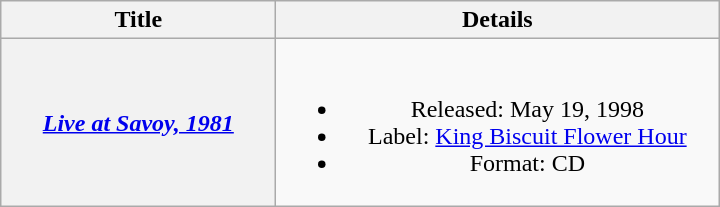<table class="wikitable plainrowheaders" style="text-align:center;">
<tr>
<th scope="col" style="width:11em;">Title</th>
<th scope="col" style="width:18em;">Details</th>
</tr>
<tr>
<th scope="row"><em><a href='#'>Live at Savoy, 1981</a></em></th>
<td><br><ul><li>Released: May 19, 1998</li><li>Label: <a href='#'>King Biscuit Flower Hour</a></li><li>Format: CD</li></ul></td>
</tr>
</table>
